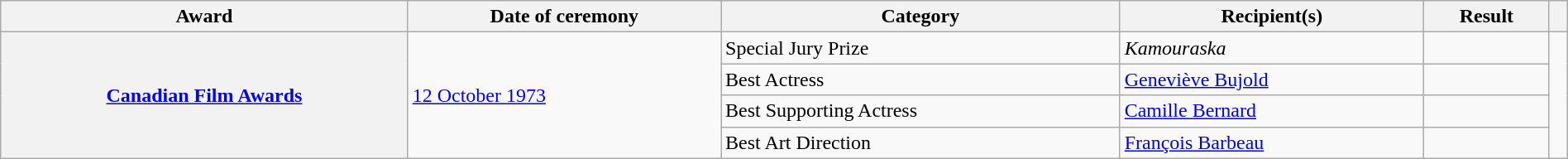<table class="wikitable sortable plainrowheaders" style="width: 100%;">
<tr>
<th scope="col">Award</th>
<th scope="col">Date of ceremony</th>
<th scope="col">Category</th>
<th scope="col">Recipient(s)</th>
<th scope="col">Result</th>
<th scope="col" class="unsortable"></th>
</tr>
<tr>
<th rowspan="4" scope="row"><a href='#'>Canadian Film Awards</a></th>
<td rowspan="4"><a href='#'>12 October 1973</a></td>
<td>Special Jury Prize</td>
<td><em>Kamouraska</em></td>
<td></td>
<td align="center" rowspan="4"></td>
</tr>
<tr>
<td>Best Actress</td>
<td><a href='#'>Geneviève Bujold</a></td>
<td></td>
</tr>
<tr>
<td>Best Supporting Actress</td>
<td><a href='#'>Camille Bernard</a></td>
<td></td>
</tr>
<tr>
<td>Best Art Direction</td>
<td><a href='#'>François Barbeau</a></td>
<td></td>
</tr>
</table>
